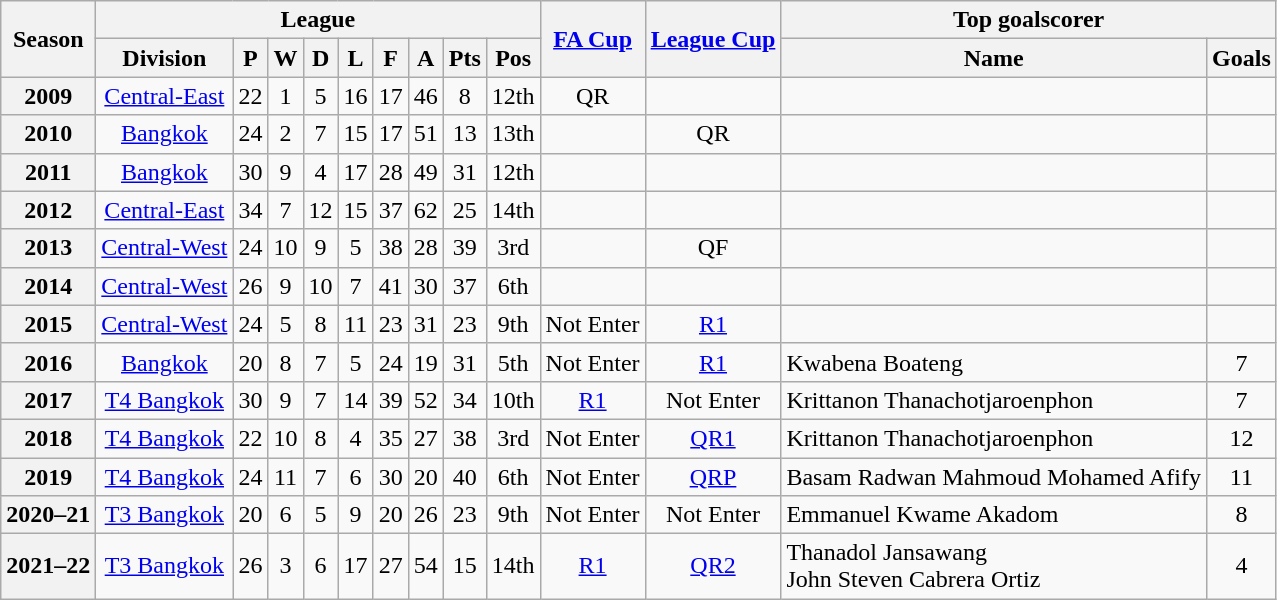<table class="wikitable" style="text-align: center">
<tr>
<th rowspan=2>Season</th>
<th colspan=9>League</th>
<th rowspan=2><a href='#'>FA Cup</a></th>
<th rowspan=2><a href='#'>League Cup</a></th>
<th colspan=2>Top goalscorer</th>
</tr>
<tr>
<th>Division</th>
<th>P</th>
<th>W</th>
<th>D</th>
<th>L</th>
<th>F</th>
<th>A</th>
<th>Pts</th>
<th>Pos</th>
<th>Name</th>
<th>Goals</th>
</tr>
<tr>
<th>2009</th>
<td><a href='#'>Central-East</a></td>
<td>22</td>
<td>1</td>
<td>5</td>
<td>16</td>
<td>17</td>
<td>46</td>
<td>8</td>
<td>12th</td>
<td>QR</td>
<td></td>
<td></td>
<td></td>
</tr>
<tr>
<th>2010</th>
<td><a href='#'>Bangkok</a></td>
<td>24</td>
<td>2</td>
<td>7</td>
<td>15</td>
<td>17</td>
<td>51</td>
<td>13</td>
<td>13th</td>
<td></td>
<td>QR</td>
<td></td>
<td></td>
</tr>
<tr>
<th>2011</th>
<td><a href='#'>Bangkok</a></td>
<td>30</td>
<td>9</td>
<td>4</td>
<td>17</td>
<td>28</td>
<td>49</td>
<td>31</td>
<td>12th</td>
<td></td>
<td></td>
<td></td>
<td></td>
</tr>
<tr>
<th>2012</th>
<td><a href='#'>Central-East</a></td>
<td>34</td>
<td>7</td>
<td>12</td>
<td>15</td>
<td>37</td>
<td>62</td>
<td>25</td>
<td>14th</td>
<td></td>
<td></td>
<td></td>
<td></td>
</tr>
<tr>
<th>2013</th>
<td><a href='#'>Central-West</a></td>
<td>24</td>
<td>10</td>
<td>9</td>
<td>5</td>
<td>38</td>
<td>28</td>
<td>39</td>
<td>3rd</td>
<td></td>
<td>QF</td>
<td></td>
<td></td>
</tr>
<tr>
<th>2014</th>
<td><a href='#'>Central-West</a></td>
<td>26</td>
<td>9</td>
<td>10</td>
<td>7</td>
<td>41</td>
<td>30</td>
<td>37</td>
<td>6th</td>
<td></td>
<td></td>
<td></td>
<td></td>
</tr>
<tr>
<th>2015</th>
<td><a href='#'>Central-West</a></td>
<td>24</td>
<td>5</td>
<td>8</td>
<td>11</td>
<td>23</td>
<td>31</td>
<td>23</td>
<td>9th</td>
<td>Not Enter</td>
<td><a href='#'>R1</a></td>
<td></td>
<td></td>
</tr>
<tr>
<th>2016</th>
<td><a href='#'>Bangkok</a></td>
<td>20</td>
<td>8</td>
<td>7</td>
<td>5</td>
<td>24</td>
<td>19</td>
<td>31</td>
<td>5th</td>
<td>Not Enter</td>
<td><a href='#'>R1</a></td>
<td align="left"> Kwabena Boateng</td>
<td>7</td>
</tr>
<tr>
<th>2017</th>
<td><a href='#'>T4 Bangkok</a></td>
<td>30</td>
<td>9</td>
<td>7</td>
<td>14</td>
<td>39</td>
<td>52</td>
<td>34</td>
<td>10th</td>
<td><a href='#'>R1</a></td>
<td>Not Enter</td>
<td align="left"> Krittanon Thanachotjaroenphon</td>
<td>7</td>
</tr>
<tr>
<th>2018</th>
<td><a href='#'>T4 Bangkok</a></td>
<td>22</td>
<td>10</td>
<td>8</td>
<td>4</td>
<td>35</td>
<td>27</td>
<td>38</td>
<td>3rd</td>
<td>Not Enter</td>
<td><a href='#'>QR1</a></td>
<td align="left"> Krittanon Thanachotjaroenphon</td>
<td>12</td>
</tr>
<tr>
<th>2019</th>
<td><a href='#'>T4 Bangkok</a></td>
<td>24</td>
<td>11</td>
<td>7</td>
<td>6</td>
<td>30</td>
<td>20</td>
<td>40</td>
<td>6th</td>
<td>Not Enter</td>
<td><a href='#'>QRP</a></td>
<td align="left"> Basam Radwan Mahmoud Mohamed Afify</td>
<td>11</td>
</tr>
<tr>
<th>2020–21</th>
<td><a href='#'>T3 Bangkok</a></td>
<td>20</td>
<td>6</td>
<td>5</td>
<td>9</td>
<td>20</td>
<td>26</td>
<td>23</td>
<td>9th</td>
<td>Not Enter</td>
<td>Not Enter</td>
<td align="left"> Emmanuel Kwame Akadom</td>
<td>8</td>
</tr>
<tr>
<th>2021–22</th>
<td><a href='#'>T3 Bangkok</a></td>
<td>26</td>
<td>3</td>
<td>6</td>
<td>17</td>
<td>27</td>
<td>54</td>
<td>15</td>
<td>14th</td>
<td><a href='#'>R1</a></td>
<td><a href='#'>QR2</a></td>
<td align="left"> Thanadol Jansawang<br> John Steven Cabrera Ortiz</td>
<td>4</td>
</tr>
</table>
